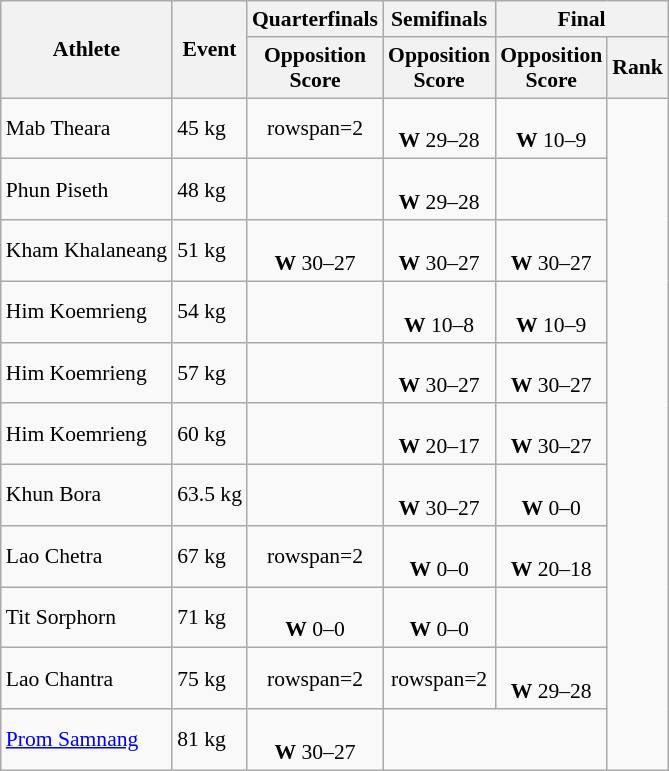<table class="wikitable" style="font-size:90%">
<tr>
<th rowspan=2>Athlete</th>
<th rowspan=2>Event</th>
<th>Quarterfinals</th>
<th>Semifinals</th>
<th colspan=2>Final</th>
</tr>
<tr style="font-size:95">
<th>Opposition<br>Score</th>
<th>Opposition<br>Score</th>
<th>Opposition<br>Score</th>
<th>Rank</th>
</tr>
<tr align=center>
<td align=left>Mab Theara</td>
<td align=left>45 kg</td>
<td>rowspan=2 </td>
<td><br><strong>W</strong> 29–28</td>
<td><br><strong>W</strong> 10–9 </td>
<td rowspan=11></td>
</tr>
<tr align=center>
<td align=left>Phun Piseth</td>
<td align=left>48 kg</td>
<td></td>
<td><br><strong>W</strong> 29–28</td>
</tr>
<tr align=center>
<td align=left>Kham Khalaneang</td>
<td align=left>51 kg</td>
<td><br><strong>W</strong> 30–27</td>
<td><br><strong>W</strong> 30–27</td>
<td><br><strong>W</strong> 30–27</td>
</tr>
<tr align=center>
<td align=left>Him Koemrieng</td>
<td align=left>54 kg</td>
<td></td>
<td><br><strong>W</strong> 10–8 </td>
<td><br><strong>W</strong> 10–9 </td>
</tr>
<tr align=center>
<td align=left>Him Koemrieng</td>
<td align=left>57 kg</td>
<td></td>
<td><br><strong>W</strong> 30–27</td>
<td><br><strong>W</strong> 30–27</td>
</tr>
<tr align=center>
<td align=left>Him Koemrieng</td>
<td align=left>60 kg</td>
<td></td>
<td><br><strong>W</strong> 20–17</td>
<td><br><strong>W</strong> 30–27</td>
</tr>
<tr align=center>
<td align=left>Khun Bora</td>
<td align=left>63.5 kg</td>
<td></td>
<td><br><strong>W</strong> 30–27</td>
<td><br><strong>W</strong> 0–0 </td>
</tr>
<tr align=center>
<td align=left>Lao Chetra</td>
<td align=left>67 kg</td>
<td>rowspan=2 </td>
<td><br><strong>W</strong> 0–0 </td>
<td><br><strong>W</strong> 20–18 </td>
</tr>
<tr align=center>
<td align=left>Tit Sorphorn</td>
<td align=left>71 kg</td>
<td><br><strong>W</strong> 0–0 </td>
<td><br><strong>W</strong> 0–0 </td>
</tr>
<tr align=center>
<td align=left>Lao Chantra</td>
<td align=left>75 kg</td>
<td>rowspan=2 </td>
<td>rowspan=2 </td>
<td><br><strong>W</strong> 29–28</td>
</tr>
<tr align=center>
<td align=left><a href='#'>Prom Samnang</a></td>
<td align=left>81 kg</td>
<td><br><strong>W</strong> 30–27</td>
</tr>
</table>
